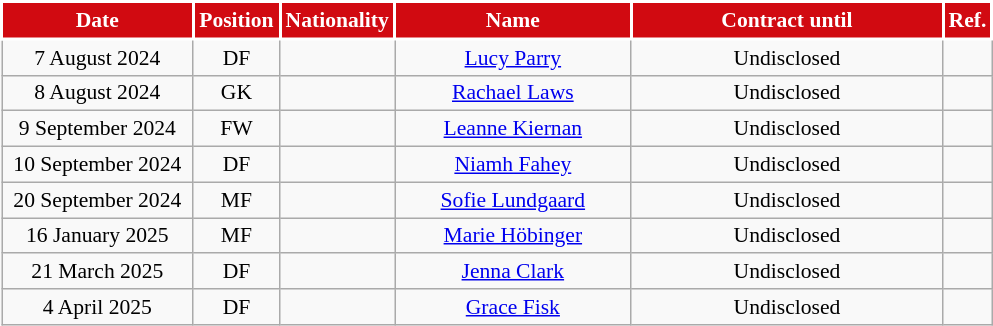<table class="wikitable" style="text-align:center; font-size:90%; ">
<tr>
<th style="background:#D10A11;color:white;border:2px solid #ffffff; width:120px;">Date</th>
<th style="background:#D10A11;color:white;border:2px solid #ffffff; width:50px;">Position</th>
<th style="background:#D10A11;color:white;border:2px solid #ffffff; width:50px;">Nationality</th>
<th style="background:#D10A11;color:white;border:2px solid #ffffff; width:150px;">Name</th>
<th style="background:#D10A11;color:white;border:2px solid #ffffff; width:200px;">Contract until</th>
<th style="background:#D10A11;color:white;border:2px solid #ffffff; width:25px;">Ref.</th>
</tr>
<tr>
<td>7 August 2024</td>
<td>DF</td>
<td></td>
<td><a href='#'>Lucy Parry</a></td>
<td>Undisclosed</td>
<td></td>
</tr>
<tr>
<td>8 August 2024</td>
<td>GK</td>
<td></td>
<td><a href='#'>Rachael Laws</a></td>
<td>Undisclosed</td>
<td></td>
</tr>
<tr>
<td>9 September 2024</td>
<td>FW</td>
<td></td>
<td><a href='#'>Leanne Kiernan</a></td>
<td>Undisclosed</td>
<td></td>
</tr>
<tr>
<td>10 September 2024</td>
<td>DF</td>
<td></td>
<td><a href='#'>Niamh Fahey</a></td>
<td>Undisclosed</td>
<td></td>
</tr>
<tr>
<td>20 September 2024</td>
<td>MF</td>
<td></td>
<td><a href='#'>Sofie Lundgaard</a></td>
<td>Undisclosed</td>
<td></td>
</tr>
<tr>
<td>16 January 2025</td>
<td>MF</td>
<td></td>
<td><a href='#'>Marie Höbinger</a></td>
<td>Undisclosed</td>
<td></td>
</tr>
<tr>
<td>21 March 2025</td>
<td>DF</td>
<td></td>
<td><a href='#'>Jenna Clark</a></td>
<td>Undisclosed</td>
<td></td>
</tr>
<tr>
<td>4 April 2025</td>
<td>DF</td>
<td></td>
<td><a href='#'>Grace Fisk</a></td>
<td>Undisclosed</td>
<td></td>
</tr>
</table>
